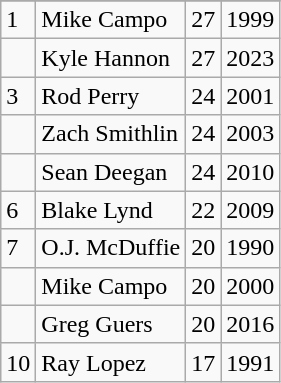<table class="wikitable">
<tr>
</tr>
<tr>
<td>1</td>
<td>Mike Campo</td>
<td>27</td>
<td>1999</td>
</tr>
<tr>
<td></td>
<td>Kyle Hannon</td>
<td>27</td>
<td>2023</td>
</tr>
<tr>
<td>3</td>
<td>Rod Perry</td>
<td>24</td>
<td>2001</td>
</tr>
<tr>
<td></td>
<td>Zach Smithlin</td>
<td>24</td>
<td>2003</td>
</tr>
<tr>
<td></td>
<td>Sean Deegan</td>
<td>24</td>
<td>2010</td>
</tr>
<tr>
<td>6</td>
<td>Blake Lynd</td>
<td>22</td>
<td>2009</td>
</tr>
<tr>
<td>7</td>
<td>O.J. McDuffie</td>
<td>20</td>
<td>1990</td>
</tr>
<tr>
<td></td>
<td>Mike Campo</td>
<td>20</td>
<td>2000</td>
</tr>
<tr>
<td></td>
<td>Greg Guers</td>
<td>20</td>
<td>2016</td>
</tr>
<tr>
<td>10</td>
<td>Ray Lopez</td>
<td>17</td>
<td>1991</td>
</tr>
</table>
